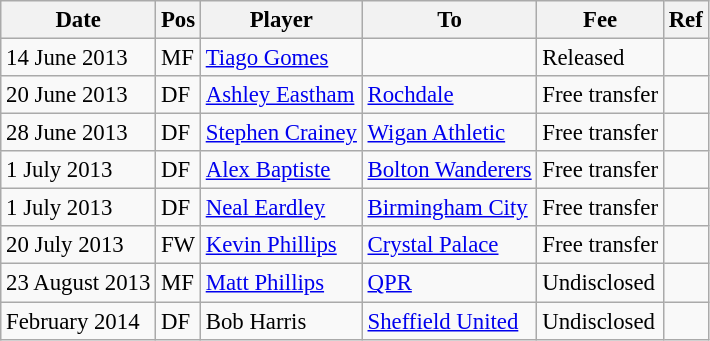<table class="wikitable" style="font-size:95%;">
<tr>
<th>Date</th>
<th>Pos</th>
<th>Player</th>
<th>To</th>
<th>Fee</th>
<th>Ref</th>
</tr>
<tr>
<td>14 June 2013</td>
<td>MF</td>
<td> <a href='#'>Tiago Gomes</a></td>
<td></td>
<td>Released</td>
<td></td>
</tr>
<tr>
<td>20 June 2013</td>
<td>DF</td>
<td>  <a href='#'>Ashley Eastham</a></td>
<td><a href='#'>Rochdale</a></td>
<td>Free transfer</td>
<td></td>
</tr>
<tr>
<td>28 June 2013</td>
<td>DF</td>
<td> <a href='#'>Stephen Crainey</a></td>
<td><a href='#'>Wigan Athletic</a></td>
<td>Free transfer</td>
<td></td>
</tr>
<tr>
<td>1 July 2013</td>
<td>DF</td>
<td> <a href='#'>Alex Baptiste</a></td>
<td><a href='#'>Bolton Wanderers</a></td>
<td>Free transfer</td>
<td></td>
</tr>
<tr>
<td>1 July 2013</td>
<td>DF</td>
<td> <a href='#'>Neal Eardley</a></td>
<td><a href='#'>Birmingham City</a></td>
<td>Free transfer</td>
<td></td>
</tr>
<tr>
<td>20 July 2013</td>
<td>FW</td>
<td>  <a href='#'>Kevin Phillips</a></td>
<td><a href='#'>Crystal Palace</a></td>
<td>Free transfer</td>
<td></td>
</tr>
<tr>
<td>23 August 2013</td>
<td>MF</td>
<td> <a href='#'>Matt Phillips</a></td>
<td><a href='#'>QPR</a></td>
<td>Undisclosed</td>
<td></td>
</tr>
<tr>
<td>February 2014</td>
<td>DF</td>
<td> Bob Harris</td>
<td><a href='#'>Sheffield United</a></td>
<td>Undisclosed</td>
<td></td>
</tr>
</table>
